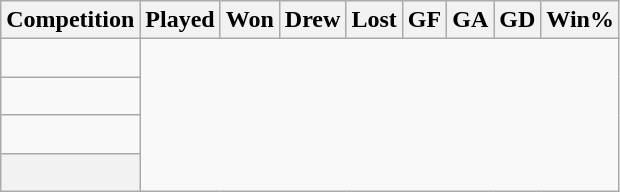<table class="wikitable sortable" style="text-align: center;">
<tr>
<th>Competition</th>
<th>Played</th>
<th>Won</th>
<th>Drew</th>
<th>Lost</th>
<th>GF</th>
<th>GA</th>
<th>GD</th>
<th>Win%</th>
</tr>
<tr>
<td align=left><br></td>
</tr>
<tr>
<td align=left><br></td>
</tr>
<tr>
<td align=left><br></td>
</tr>
<tr class="sortbottom">
<th><br></th>
</tr>
</table>
